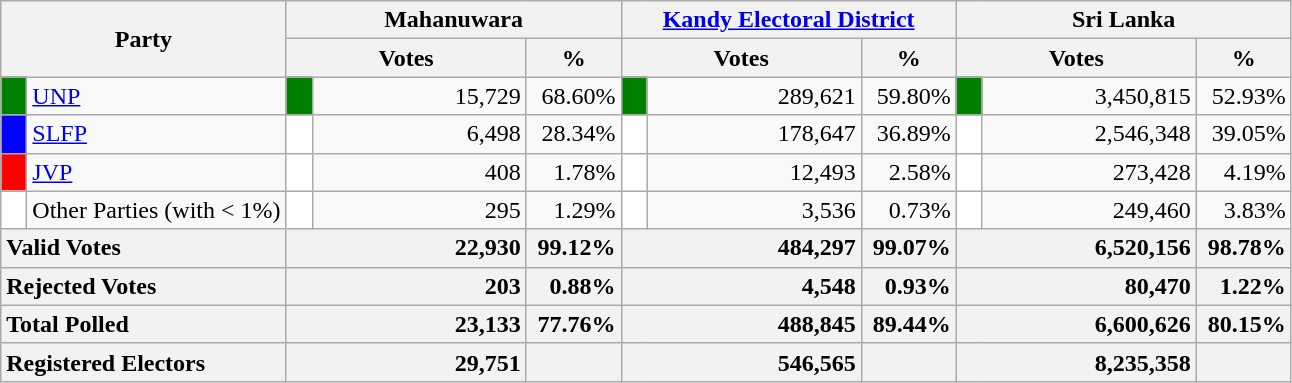<table class="wikitable">
<tr>
<th colspan="2" width="144px"rowspan="2">Party</th>
<th colspan="3" width="216px">Mahanuwara</th>
<th colspan="3" width="216px"><a href='#'>Kandy Electoral District</a></th>
<th colspan="3" width="216px">Sri Lanka</th>
</tr>
<tr>
<th colspan="2" width="144px">Votes</th>
<th>%</th>
<th colspan="2" width="144px">Votes</th>
<th>%</th>
<th colspan="2" width="144px">Votes</th>
<th>%</th>
</tr>
<tr>
<td style="background-color:green;" width="10px"></td>
<td style="text-align:left;"><a href='#'>UNP</a></td>
<td style="background-color:green;" width="10px"></td>
<td style="text-align:right;">15,729</td>
<td style="text-align:right;">68.60%</td>
<td style="background-color:green;" width="10px"></td>
<td style="text-align:right;">289,621</td>
<td style="text-align:right;">59.80%</td>
<td style="background-color:green;" width="10px"></td>
<td style="text-align:right;">3,450,815</td>
<td style="text-align:right;">52.93%</td>
</tr>
<tr>
<td style="background-color:blue;" width="10px"></td>
<td style="text-align:left;"><a href='#'>SLFP</a></td>
<td style="background-color:white;" width="10px"></td>
<td style="text-align:right;">6,498</td>
<td style="text-align:right;">28.34%</td>
<td style="background-color:white;" width="10px"></td>
<td style="text-align:right;">178,647</td>
<td style="text-align:right;">36.89%</td>
<td style="background-color:white;" width="10px"></td>
<td style="text-align:right;">2,546,348</td>
<td style="text-align:right;">39.05%</td>
</tr>
<tr>
<td style="background-color:red;" width="10px"></td>
<td style="text-align:left;"><a href='#'>JVP</a></td>
<td style="background-color:white;" width="10px"></td>
<td style="text-align:right;">408</td>
<td style="text-align:right;">1.78%</td>
<td style="background-color:white;" width="10px"></td>
<td style="text-align:right;">12,493</td>
<td style="text-align:right;">2.58%</td>
<td style="background-color:white;" width="10px"></td>
<td style="text-align:right;">273,428</td>
<td style="text-align:right;">4.19%</td>
</tr>
<tr>
<td style="background-color:white;" width="10px"></td>
<td style="text-align:left;">Other Parties (with < 1%)</td>
<td style="background-color:white;" width="10px"></td>
<td style="text-align:right;">295</td>
<td style="text-align:right;">1.29%</td>
<td style="background-color:white;" width="10px"></td>
<td style="text-align:right;">3,536</td>
<td style="text-align:right;">0.73%</td>
<td style="background-color:white;" width="10px"></td>
<td style="text-align:right;">249,460</td>
<td style="text-align:right;">3.83%</td>
</tr>
<tr>
<th colspan="2" width="144px"style="text-align:left;">Valid Votes</th>
<th style="text-align:right;"colspan="2" width="144px">22,930</th>
<th style="text-align:right;">99.12%</th>
<th style="text-align:right;"colspan="2" width="144px">484,297</th>
<th style="text-align:right;">99.07%</th>
<th style="text-align:right;"colspan="2" width="144px">6,520,156</th>
<th style="text-align:right;">98.78%</th>
</tr>
<tr>
<th colspan="2" width="144px"style="text-align:left;">Rejected Votes</th>
<th style="text-align:right;"colspan="2" width="144px">203</th>
<th style="text-align:right;">0.88%</th>
<th style="text-align:right;"colspan="2" width="144px">4,548</th>
<th style="text-align:right;">0.93%</th>
<th style="text-align:right;"colspan="2" width="144px">80,470</th>
<th style="text-align:right;">1.22%</th>
</tr>
<tr>
<th colspan="2" width="144px"style="text-align:left;">Total Polled</th>
<th style="text-align:right;"colspan="2" width="144px">23,133</th>
<th style="text-align:right;">77.76%</th>
<th style="text-align:right;"colspan="2" width="144px">488,845</th>
<th style="text-align:right;">89.44%</th>
<th style="text-align:right;"colspan="2" width="144px">6,600,626</th>
<th style="text-align:right;">80.15%</th>
</tr>
<tr>
<th colspan="2" width="144px"style="text-align:left;">Registered Electors</th>
<th style="text-align:right;"colspan="2" width="144px">29,751</th>
<th></th>
<th style="text-align:right;"colspan="2" width="144px">546,565</th>
<th></th>
<th style="text-align:right;"colspan="2" width="144px">8,235,358</th>
<th></th>
</tr>
</table>
